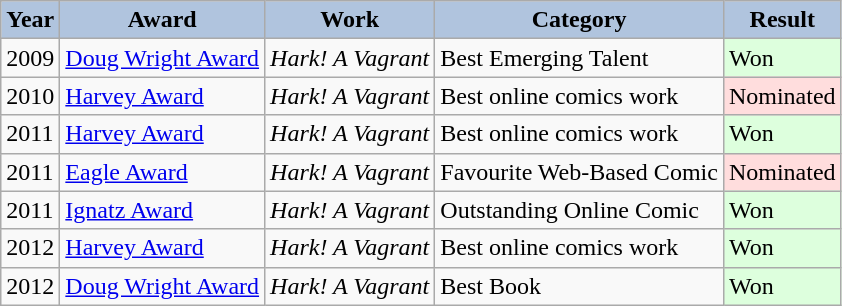<table class="wikitable">
<tr style="text-align:center;">
<th style="background:#B0C4DE;">Year</th>
<th style="background:#B0C4DE;">Award</th>
<th style="background:#B0C4DE;">Work</th>
<th style="background:#B0C4DE;">Category</th>
<th style="background:#B0C4DE;">Result</th>
</tr>
<tr>
<td>2009</td>
<td><a href='#'>Doug Wright Award</a></td>
<td><em>Hark! A Vagrant</em></td>
<td>Best Emerging Talent</td>
<td style="background:#dfd;">Won</td>
</tr>
<tr>
<td>2010</td>
<td><a href='#'>Harvey Award</a></td>
<td><em>Hark! A Vagrant</em></td>
<td>Best online comics work</td>
<td style="background:#fdd;">Nominated</td>
</tr>
<tr>
<td>2011</td>
<td><a href='#'>Harvey Award</a></td>
<td><em>Hark! A Vagrant</em></td>
<td>Best online comics work</td>
<td style="background:#dfd;">Won</td>
</tr>
<tr>
<td>2011</td>
<td><a href='#'>Eagle Award</a></td>
<td><em>Hark! A Vagrant</em></td>
<td>Favourite Web-Based Comic</td>
<td style="background:#fdd;">Nominated</td>
</tr>
<tr>
<td>2011</td>
<td><a href='#'>Ignatz Award</a></td>
<td><em>Hark! A Vagrant</em></td>
<td>Outstanding Online Comic</td>
<td style="background:#dfd;">Won</td>
</tr>
<tr>
<td>2012</td>
<td><a href='#'>Harvey Award</a></td>
<td><em>Hark! A Vagrant</em></td>
<td>Best online comics work</td>
<td style="background:#dfd;">Won</td>
</tr>
<tr>
<td>2012</td>
<td><a href='#'>Doug Wright Award</a></td>
<td><em>Hark! A Vagrant</em></td>
<td>Best Book</td>
<td style="background:#dfd;">Won</td>
</tr>
</table>
